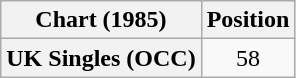<table class="wikitable plainrowheaders" style="text-align:center">
<tr>
<th scope="col">Chart (1985)</th>
<th scope="col">Position</th>
</tr>
<tr>
<th scope="row">UK Singles (OCC)</th>
<td>58</td>
</tr>
</table>
